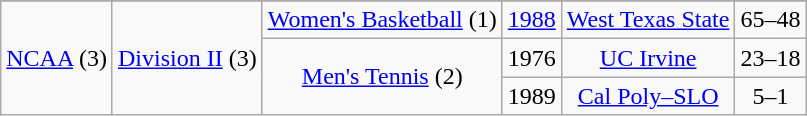<table class="wikitable">
<tr>
</tr>
<tr align="center">
<td rowspan="3"><a href='#'>NCAA</a> (3)</td>
<td rowspan="3"><a href='#'>Division II</a> (3)</td>
<td rowspan="1"><a href='#'>Women's Basketball</a> (1)</td>
<td><a href='#'>1988</a></td>
<td><a href='#'>West Texas State</a></td>
<td>65–48</td>
</tr>
<tr align="center">
<td rowspan="2"><a href='#'>Men's Tennis</a> (2)</td>
<td>1976</td>
<td><a href='#'>UC Irvine</a></td>
<td>23–18</td>
</tr>
<tr align="center">
<td>1989</td>
<td><a href='#'>Cal Poly–SLO</a></td>
<td>5–1</td>
</tr>
</table>
